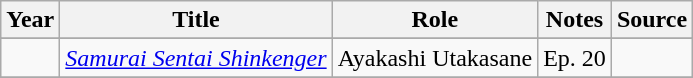<table class="wikitable sortable plainrowheaders">
<tr>
<th>Year</th>
<th>Title</th>
<th>Role</th>
<th class="unsortable">Notes</th>
<th class="unsortable">Source</th>
</tr>
<tr>
</tr>
<tr>
<td></td>
<td><em><a href='#'>Samurai Sentai Shinkenger</a></em></td>
<td>Ayakashi Utakasane</td>
<td>Ep. 20</td>
<td></td>
</tr>
<tr>
</tr>
</table>
